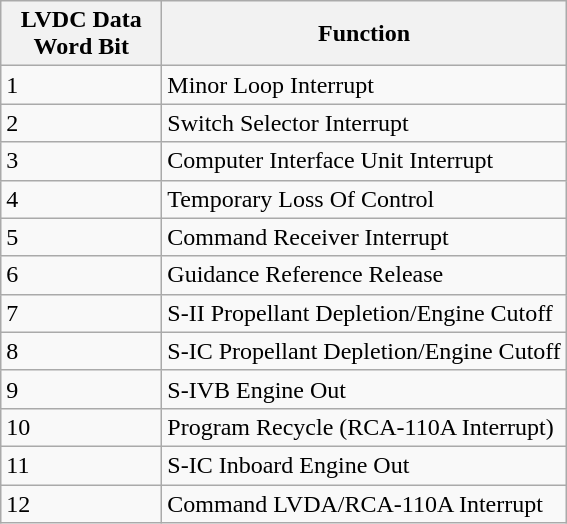<table class="wikitable">
<tr>
<th width="100">LVDC Data  Word Bit</th>
<th>Function</th>
</tr>
<tr>
<td>1</td>
<td>Minor Loop Interrupt</td>
</tr>
<tr>
<td>2</td>
<td>Switch Selector Interrupt</td>
</tr>
<tr>
<td>3</td>
<td>Computer Interface Unit Interrupt</td>
</tr>
<tr>
<td>4</td>
<td>Temporary Loss Of Control</td>
</tr>
<tr>
<td>5</td>
<td>Command Receiver Interrupt</td>
</tr>
<tr>
<td>6</td>
<td>Guidance Reference Release</td>
</tr>
<tr>
<td>7</td>
<td>S-II Propellant Depletion/Engine Cutoff</td>
</tr>
<tr>
<td>8</td>
<td>S-IC Propellant Depletion/Engine Cutoff</td>
</tr>
<tr>
<td>9</td>
<td>S-IVB Engine Out</td>
</tr>
<tr>
<td>10</td>
<td>Program Recycle (RCA-110A Interrupt)</td>
</tr>
<tr>
<td>11</td>
<td>S-IC Inboard Engine Out</td>
</tr>
<tr>
<td>12</td>
<td>Command LVDA/RCA-110A Interrupt</td>
</tr>
</table>
